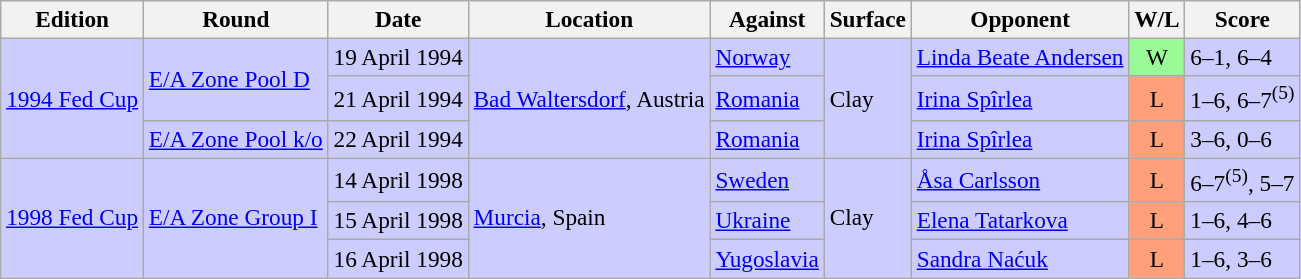<table class=wikitable style=font-size:97%>
<tr>
<th>Edition</th>
<th>Round</th>
<th>Date</th>
<th>Location</th>
<th>Against</th>
<th>Surface</th>
<th>Opponent</th>
<th>W/L</th>
<th>Score</th>
</tr>
<tr style="background:#ccccff;">
<td rowspan="3"><a href='#'>1994 Fed Cup</a></td>
<td rowspan="2"><a href='#'>E/A Zone Pool D</a></td>
<td>19 April 1994</td>
<td rowspan="3"> <a href='#'>Bad Waltersdorf</a>, Austria</td>
<td> <a href='#'>Norway</a></td>
<td rowspan="3">Clay</td>
<td> <a href='#'>Linda Beate Andersen</a></td>
<td style="text-align:center; background:#98fb98;">W</td>
<td>6–1, 6–4</td>
</tr>
<tr style="background:#ccccff;">
<td>21 April 1994</td>
<td> <a href='#'>Romania</a></td>
<td> <a href='#'>Irina Spîrlea</a></td>
<td style="text-align:center; background:#ffa07a;">L</td>
<td>1–6, 6–7<sup>(5)</sup></td>
</tr>
<tr style="background:#ccccff;">
<td><a href='#'>E/A Zone Pool k/o</a></td>
<td>22 April 1994</td>
<td> <a href='#'>Romania</a></td>
<td> <a href='#'>Irina Spîrlea</a></td>
<td style="text-align:center; background:#ffa07a;">L</td>
<td>3–6, 0–6</td>
</tr>
<tr style="background:#ccccff;">
<td rowspan="3"><a href='#'>1998 Fed Cup</a></td>
<td rowspan="3"><a href='#'>E/A Zone Group I</a></td>
<td>14 April 1998</td>
<td rowspan="3"> <a href='#'>Murcia</a>, Spain</td>
<td> <a href='#'>Sweden</a></td>
<td rowspan="3">Clay</td>
<td> <a href='#'>Åsa Carlsson</a></td>
<td style="text-align:center; background:#ffa07a;">L</td>
<td>6–7<sup>(5)</sup>, 5–7</td>
</tr>
<tr style="background:#ccccff;">
<td>15 April 1998</td>
<td> <a href='#'>Ukraine</a></td>
<td> <a href='#'>Elena Tatarkova</a></td>
<td style="text-align:center; background:#ffa07a;">L</td>
<td>1–6, 4–6</td>
</tr>
<tr style="background:#ccccff;">
<td>16 April 1998</td>
<td> <a href='#'>Yugoslavia</a></td>
<td> <a href='#'>Sandra Naćuk</a></td>
<td style="text-align:center; background:#ffa07a;">L</td>
<td>1–6, 3–6</td>
</tr>
</table>
